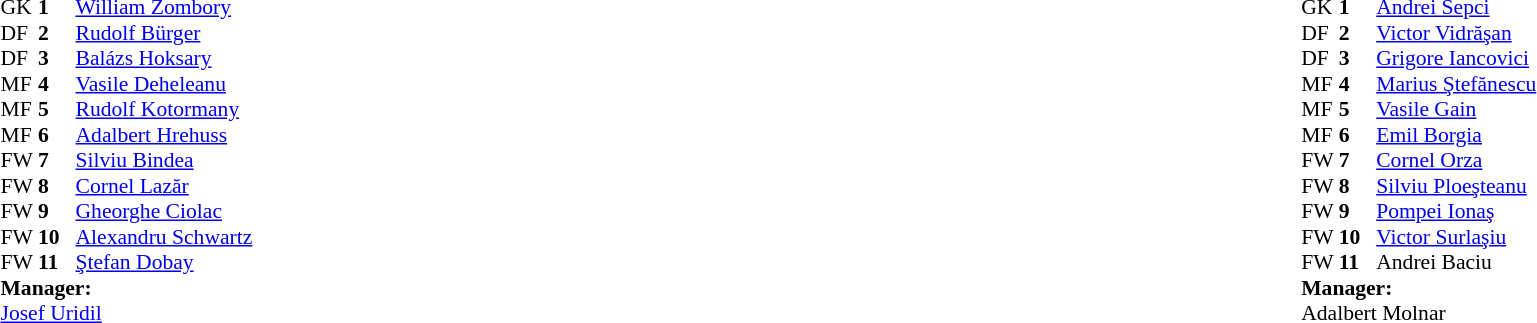<table width="100%">
<tr>
<td valign="top" width="50%"><br><table style="font-size: 90%" cellspacing="0" cellpadding="0">
<tr>
<th width=25></th>
<th width=25></th>
</tr>
<tr>
<td>GK</td>
<td><strong>1</strong></td>
<td> <a href='#'>William Zombory</a></td>
</tr>
<tr>
<td>DF</td>
<td><strong>2</strong></td>
<td> <a href='#'>Rudolf Bürger</a></td>
</tr>
<tr>
<td>DF</td>
<td><strong>3</strong></td>
<td> <a href='#'>Balázs Hoksary</a></td>
</tr>
<tr>
<td>MF</td>
<td><strong>4</strong></td>
<td> <a href='#'>Vasile Deheleanu</a></td>
</tr>
<tr>
<td>MF</td>
<td><strong>5</strong></td>
<td> <a href='#'>Rudolf Kotormany</a></td>
</tr>
<tr>
<td>MF</td>
<td><strong>6</strong></td>
<td> <a href='#'>Adalbert Hrehuss</a></td>
</tr>
<tr>
<td>FW</td>
<td><strong>7</strong></td>
<td> <a href='#'>Silviu Bindea</a></td>
</tr>
<tr>
<td>FW</td>
<td><strong>8</strong></td>
<td> <a href='#'>Cornel Lazăr</a></td>
</tr>
<tr>
<td>FW</td>
<td><strong>9</strong></td>
<td> <a href='#'>Gheorghe Ciolac</a></td>
</tr>
<tr>
<td>FW</td>
<td><strong>10</strong></td>
<td> <a href='#'>Alexandru Schwartz</a></td>
</tr>
<tr>
<td>FW</td>
<td><strong>11</strong></td>
<td> <a href='#'>Ştefan Dobay</a></td>
</tr>
<tr>
<td colspan=3><strong>Manager:</strong></td>
</tr>
<tr>
<td colspan=4> <a href='#'>Josef Uridil</a></td>
</tr>
<tr>
</tr>
</table>
</td>
<td valign="top"></td>
<td valign="top" width="50%"><br><table style="font-size: 90%" cellspacing="0" cellpadding="0" align="center">
<tr>
<th width=25></th>
<th width=25></th>
</tr>
<tr>
<td>GK</td>
<td><strong>1</strong></td>
<td> <a href='#'>Andrei Sepci</a></td>
</tr>
<tr>
<td>DF</td>
<td><strong>2</strong></td>
<td> <a href='#'>Victor Vidrăşan</a></td>
</tr>
<tr>
<td>DF</td>
<td><strong>3</strong></td>
<td> <a href='#'>Grigore Iancovici</a></td>
</tr>
<tr>
<td>MF</td>
<td><strong>4</strong></td>
<td> <a href='#'>Marius Ştefănescu</a></td>
</tr>
<tr>
<td>MF</td>
<td><strong>5</strong></td>
<td> <a href='#'>Vasile Gain</a></td>
</tr>
<tr>
<td>MF</td>
<td><strong>6</strong></td>
<td> <a href='#'>Emil Borgia</a></td>
</tr>
<tr>
<td>FW</td>
<td><strong>7</strong></td>
<td> <a href='#'>Cornel Orza</a></td>
</tr>
<tr>
<td>FW</td>
<td><strong>8</strong></td>
<td> <a href='#'>Silviu Ploeşteanu</a></td>
</tr>
<tr>
<td>FW</td>
<td><strong>9</strong></td>
<td> <a href='#'>Pompei Ionaş</a></td>
</tr>
<tr>
<td>FW</td>
<td><strong>10</strong></td>
<td> <a href='#'>Victor Surlaşiu</a></td>
</tr>
<tr>
<td>FW</td>
<td><strong>11</strong></td>
<td> Andrei Baciu</td>
</tr>
<tr>
<td colspan=3><strong>Manager:</strong></td>
</tr>
<tr>
<td colspan=4> Adalbert Molnar</td>
</tr>
<tr>
</tr>
</table>
</td>
</tr>
</table>
